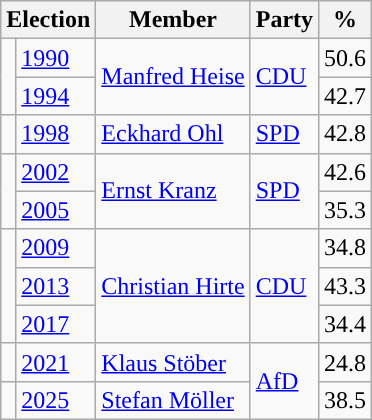<table class=wikitable>
<tr>
<th colspan=2>Election</th>
<th>Member</th>
<th>Party</th>
<th>%</th>
</tr>
<tr>
<td rowspan=2 bgcolor=></td>
<td><a href='#'>1990</a></td>
<td rowspan=2><a href='#'>Manfred Heise</a></td>
<td rowspan=2><a href='#'>CDU</a></td>
<td align=right>50.6</td>
</tr>
<tr>
<td><a href='#'>1994</a></td>
<td align=right>42.7</td>
</tr>
<tr>
<td bgcolor=></td>
<td><a href='#'>1998</a></td>
<td><a href='#'>Eckhard Ohl</a></td>
<td><a href='#'>SPD</a></td>
<td align=right>42.8</td>
</tr>
<tr>
<td rowspan=2 bgcolor=></td>
<td><a href='#'>2002</a></td>
<td rowspan=2><a href='#'>Ernst Kranz</a></td>
<td rowspan=2><a href='#'>SPD</a></td>
<td align=right>42.6</td>
</tr>
<tr>
<td><a href='#'>2005</a></td>
<td align=right>35.3</td>
</tr>
<tr>
<td rowspan=3 bgcolor=></td>
<td><a href='#'>2009</a></td>
<td rowspan=3><a href='#'>Christian Hirte</a></td>
<td rowspan=3><a href='#'>CDU</a></td>
<td align=right>34.8</td>
</tr>
<tr>
<td><a href='#'>2013</a></td>
<td align=right>43.3</td>
</tr>
<tr>
<td><a href='#'>2017</a></td>
<td align=right>34.4</td>
</tr>
<tr>
<td bgcolor=></td>
<td><a href='#'>2021</a></td>
<td><a href='#'>Klaus Stöber</a></td>
<td rowspan="2"><a href='#'>AfD</a></td>
<td align=right>24.8</td>
</tr>
<tr>
<td></td>
<td><a href='#'>2025</a></td>
<td><a href='#'>Stefan Möller</a></td>
<td>38.5</td>
</tr>
</table>
